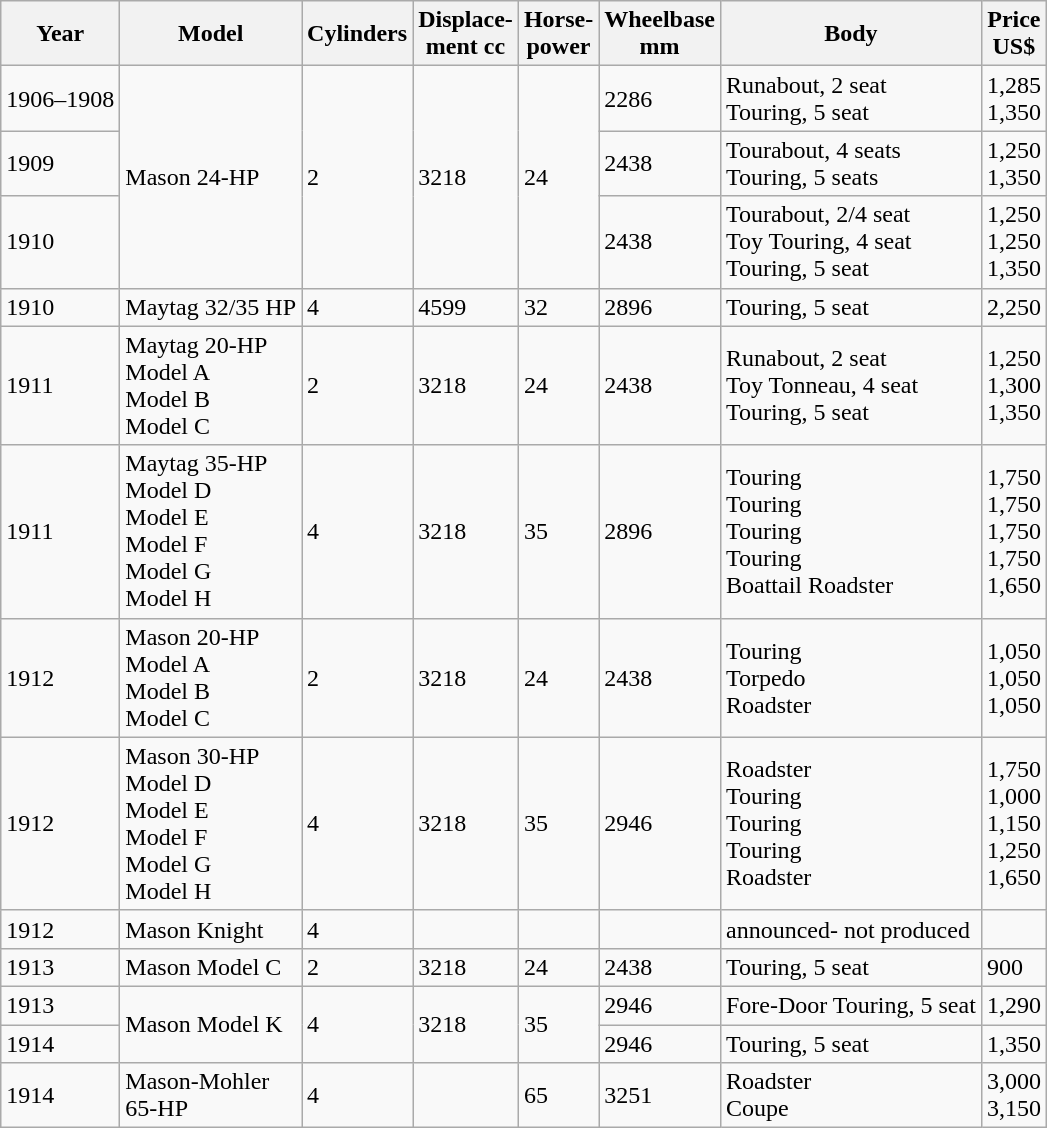<table class="wikitable">
<tr>
<th>Year</th>
<th>Model</th>
<th>Cylinders</th>
<th>Displace-<br>ment cc</th>
<th>Horse-<br>power</th>
<th>Wheelbase<br>mm</th>
<th>Body</th>
<th>Price<br>US$</th>
</tr>
<tr>
<td>1906–1908</td>
<td rowspan="3">Mason 24-HP</td>
<td rowspan="3">2</td>
<td rowspan="3">3218</td>
<td rowspan="3">24</td>
<td>2286</td>
<td>Runabout, 2 seat<br>Touring, 5 seat</td>
<td>1,285<br>1,350</td>
</tr>
<tr>
<td>1909</td>
<td>2438</td>
<td>Tourabout, 4 seats<br>Touring, 5 seats</td>
<td>1,250<br>1,350</td>
</tr>
<tr>
<td>1910</td>
<td>2438</td>
<td>Tourabout, 2/4 seat<br>Toy Touring, 4 seat<br>Touring, 5 seat</td>
<td>1,250<br>1,250<br>1,350</td>
</tr>
<tr>
<td>1910</td>
<td>Maytag 32/35 HP</td>
<td>4</td>
<td>4599</td>
<td>32</td>
<td>2896</td>
<td>Touring, 5 seat</td>
<td>2,250</td>
</tr>
<tr>
<td>1911</td>
<td>Maytag 20-HP<br>Model A<br>Model B<br>Model C</td>
<td>2</td>
<td>3218</td>
<td>24</td>
<td>2438</td>
<td>Runabout, 2 seat<br>Toy Tonneau, 4 seat<br>Touring, 5 seat</td>
<td>1,250<br>1,300<br>1,350</td>
</tr>
<tr>
<td>1911</td>
<td>Maytag 35-HP<br>Model D<br>Model E<br>Model F<br>Model G<br>Model H</td>
<td>4</td>
<td>3218</td>
<td>35</td>
<td>2896</td>
<td>Touring<br>Touring<br>Touring<br>Touring<br>Boattail Roadster</td>
<td>1,750<br>1,750<br>1,750<br>1,750<br>1,650</td>
</tr>
<tr>
<td>1912</td>
<td>Mason 20-HP<br>Model A<br>Model B<br>Model C</td>
<td>2</td>
<td>3218</td>
<td>24</td>
<td>2438</td>
<td>Touring<br>Torpedo<br>Roadster</td>
<td>1,050<br>1,050<br>1,050</td>
</tr>
<tr>
<td>1912</td>
<td>Mason 30-HP<br>Model D<br>Model E<br>Model F<br>Model G<br>Model H</td>
<td>4</td>
<td>3218</td>
<td>35</td>
<td>2946</td>
<td>Roadster<br>Touring<br>Touring<br>Touring<br>Roadster</td>
<td>1,750<br>1,000<br>1,150<br>1,250<br>1,650</td>
</tr>
<tr>
<td>1912</td>
<td>Mason Knight</td>
<td>4</td>
<td></td>
<td></td>
<td></td>
<td>announced- not produced</td>
<td></td>
</tr>
<tr>
<td>1913</td>
<td>Mason Model C</td>
<td>2</td>
<td>3218</td>
<td>24</td>
<td>2438</td>
<td>Touring, 5 seat</td>
<td>900</td>
</tr>
<tr>
<td>1913</td>
<td rowspan="2">Mason Model K</td>
<td rowspan="2">4</td>
<td rowspan="2">3218</td>
<td rowspan="2">35</td>
<td>2946</td>
<td>Fore-Door Touring, 5 seat</td>
<td>1,290</td>
</tr>
<tr>
<td>1914</td>
<td>2946</td>
<td>Touring, 5 seat</td>
<td>1,350</td>
</tr>
<tr>
<td>1914</td>
<td>Mason-Mohler<br>65-HP</td>
<td>4</td>
<td></td>
<td>65</td>
<td>3251</td>
<td>Roadster<br>Coupe</td>
<td>3,000<br>3,150</td>
</tr>
</table>
